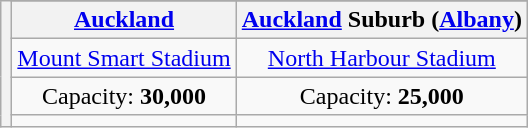<table class="wikitable" style="text-align:center">
<tr>
<th rowspan="8"></th>
</tr>
<tr>
<th><a href='#'>Auckland</a></th>
<th><a href='#'>Auckland</a> Suburb (<a href='#'>Albany</a>)</th>
</tr>
<tr>
<td><a href='#'>Mount Smart Stadium</a></td>
<td><a href='#'>North Harbour Stadium</a></td>
</tr>
<tr>
<td>Capacity: <strong>30,000</strong></td>
<td>Capacity: <strong>25,000</strong></td>
</tr>
<tr>
<td></td>
<td></td>
</tr>
</table>
